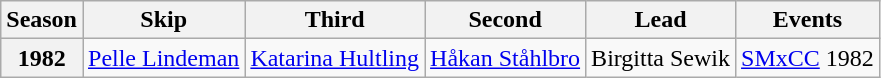<table class="wikitable">
<tr>
<th scope="col">Season</th>
<th scope="col">Skip</th>
<th scope="col">Third</th>
<th scope="col">Second</th>
<th scope="col">Lead</th>
<th scope="col">Events</th>
</tr>
<tr>
<th scope="row">1982</th>
<td><a href='#'>Pelle Lindeman</a></td>
<td><a href='#'>Katarina Hultling</a></td>
<td><a href='#'>Håkan Ståhlbro</a></td>
<td>Birgitta Sewik</td>
<td><a href='#'>SMxCC</a> 1982 </td>
</tr>
</table>
